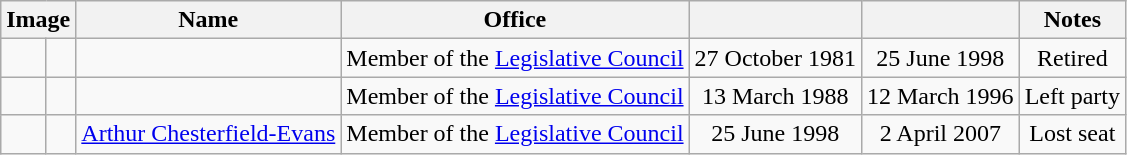<table class="wikitable" style="text-align:center" "width:100%">
<tr>
<th colspan=2>Image</th>
<th>Name<br></th>
<th>Office</th>
<th></th>
<th></th>
<th>Notes</th>
</tr>
<tr>
<td> </td>
<td></td>
<td><br></td>
<td>Member of the <a href='#'>Legislative Council</a></td>
<td>27 October 1981</td>
<td>25 June 1998</td>
<td>Retired</td>
</tr>
<tr>
<td> </td>
<td></td>
<td><br></td>
<td>Member of the <a href='#'>Legislative Council</a></td>
<td>13 March 1988</td>
<td>12 March 1996</td>
<td>Left party</td>
</tr>
<tr>
<td> </td>
<td></td>
<td><a href='#'>Arthur Chesterfield-Evans</a><br></td>
<td>Member of the <a href='#'>Legislative Council</a></td>
<td>25 June 1998</td>
<td>2 April 2007</td>
<td>Lost seat</td>
</tr>
</table>
